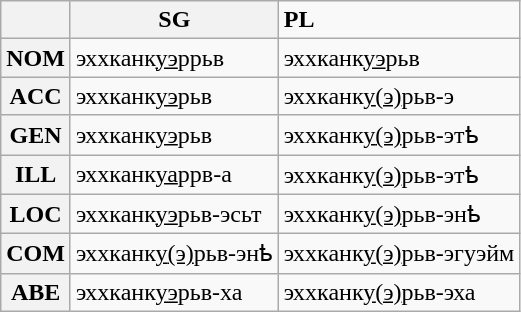<table class="wikitable">
<tr>
<th></th>
<th>SG</th>
<td><strong>PL</strong></td>
</tr>
<tr>
<th>NOM</th>
<td>эххканк<u>уэ</u>ррьв</td>
<td>эххканк<u>уэ</u>рьв</td>
</tr>
<tr>
<th>ACC</th>
<td>эххканк<u>уэ</u>рьв</td>
<td>эххканк<u>у</u><u>(э)</u>рьв-э</td>
</tr>
<tr>
<th>GEN</th>
<td>эххканк<u>уэ</u>рьв</td>
<td>эххканк<u>у</u><u>(э)</u>рьв-этҍ</td>
</tr>
<tr>
<th>ILL</th>
<td>эххканк<u>уа</u>ррв-а</td>
<td>эххканк<u>у</u><u>(э)</u>рьв-этҍ</td>
</tr>
<tr>
<th>LOC</th>
<td>эххканк<u>уэ</u>рьв-эсьт</td>
<td>эххканк<u>у</u><u>(э)</u>рьв-энҍ</td>
</tr>
<tr>
<th>COM</th>
<td>эххканк<u>у</u><u>(э)</u>рьв-энҍ</td>
<td>эххканк<u>у</u><u>(э)</u>рьв-эгуэйм</td>
</tr>
<tr>
<th>ABE</th>
<td>эххканк<u>уэ</u>рьв-ха</td>
<td>эххканк<u>у</u><u>(э)</u>рьв-эха</td>
</tr>
</table>
